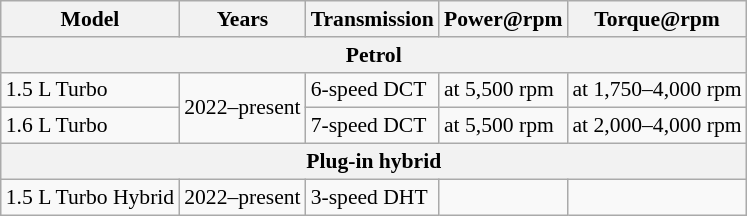<table class="wikitable sortable collapsible" style="text-align:left; font-size:90%;">
<tr>
<th>Model</th>
<th>Years</th>
<th>Transmission</th>
<th>Power@rpm</th>
<th>Torque@rpm</th>
</tr>
<tr>
<th colspan=5>Petrol</th>
</tr>
<tr>
<td>1.5 L Turbo</td>
<td rowspan=2>2022–present</td>
<td>6-speed DCT</td>
<td> at 5,500 rpm</td>
<td> at 1,750–4,000 rpm</td>
</tr>
<tr>
<td>1.6 L Turbo</td>
<td>7-speed DCT</td>
<td> at 5,500 rpm</td>
<td> at 2,000–4,000 rpm</td>
</tr>
<tr>
<th colspan=5>Plug-in hybrid</th>
</tr>
<tr>
<td>1.5 L Turbo Hybrid</td>
<td>2022–present</td>
<td>3-speed DHT</td>
<td></td>
<td></td>
</tr>
</table>
